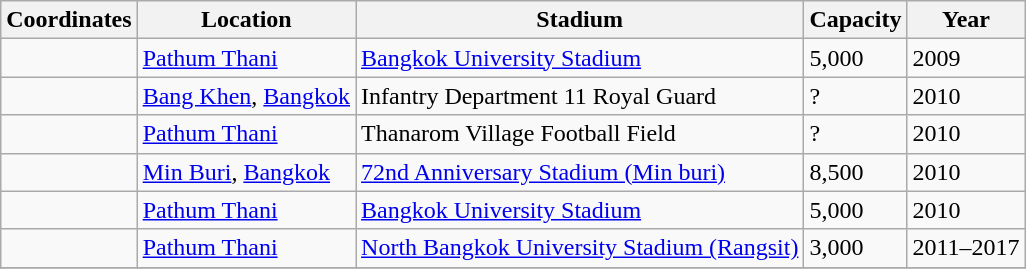<table class="wikitable sortable">
<tr>
<th>Coordinates</th>
<th>Location</th>
<th>Stadium</th>
<th>Capacity</th>
<th>Year</th>
</tr>
<tr>
<td></td>
<td><a href='#'>Pathum Thani</a></td>
<td><a href='#'>Bangkok University Stadium</a></td>
<td>5,000</td>
<td>2009</td>
</tr>
<tr>
<td></td>
<td><a href='#'>Bang Khen</a>, <a href='#'>Bangkok</a></td>
<td>Infantry Department 11 Royal Guard</td>
<td>?</td>
<td>2010</td>
</tr>
<tr>
<td></td>
<td><a href='#'>Pathum Thani</a></td>
<td>Thanarom Village Football Field</td>
<td>?</td>
<td>2010</td>
</tr>
<tr>
<td></td>
<td><a href='#'>Min Buri</a>, <a href='#'>Bangkok</a></td>
<td><a href='#'>72nd Anniversary Stadium (Min buri)</a></td>
<td>8,500</td>
<td>2010</td>
</tr>
<tr>
<td></td>
<td><a href='#'>Pathum Thani</a></td>
<td><a href='#'>Bangkok University Stadium</a></td>
<td>5,000</td>
<td>2010</td>
</tr>
<tr>
<td></td>
<td><a href='#'>Pathum Thani</a></td>
<td><a href='#'>North Bangkok University Stadium (Rangsit)</a></td>
<td>3,000</td>
<td>2011–2017</td>
</tr>
<tr>
</tr>
</table>
